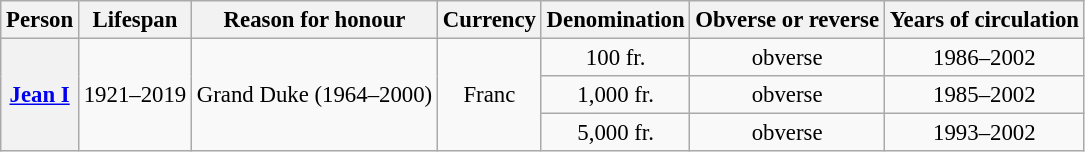<table class="wikitable" style="font-size:95%; text-align:center;">
<tr>
<th>Person</th>
<th>Lifespan</th>
<th>Reason for honour</th>
<th>Currency</th>
<th>Denomination</th>
<th>Obverse or reverse</th>
<th>Years of circulation</th>
</tr>
<tr>
<th rowspan="3"><a href='#'>Jean I</a></th>
<td rowspan="3">1921–2019</td>
<td rowspan="3">Grand Duke (1964–2000)</td>
<td rowspan="3">Franc</td>
<td>100 fr.</td>
<td>obverse</td>
<td>1986–2002</td>
</tr>
<tr>
<td>1,000 fr.</td>
<td>obverse</td>
<td>1985–2002</td>
</tr>
<tr>
<td>5,000 fr.</td>
<td>obverse</td>
<td>1993–2002</td>
</tr>
</table>
